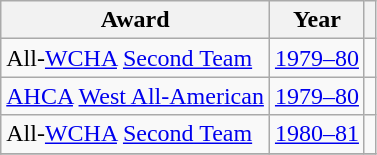<table class="wikitable">
<tr>
<th>Award</th>
<th>Year</th>
<th></th>
</tr>
<tr>
<td>All-<a href='#'>WCHA</a> <a href='#'>Second Team</a></td>
<td><a href='#'>1979–80</a></td>
<td></td>
</tr>
<tr>
<td><a href='#'>AHCA</a> <a href='#'>West All-American</a></td>
<td><a href='#'>1979–80</a></td>
<td></td>
</tr>
<tr>
<td>All-<a href='#'>WCHA</a> <a href='#'>Second Team</a></td>
<td><a href='#'>1980–81</a></td>
<td></td>
</tr>
<tr>
</tr>
</table>
